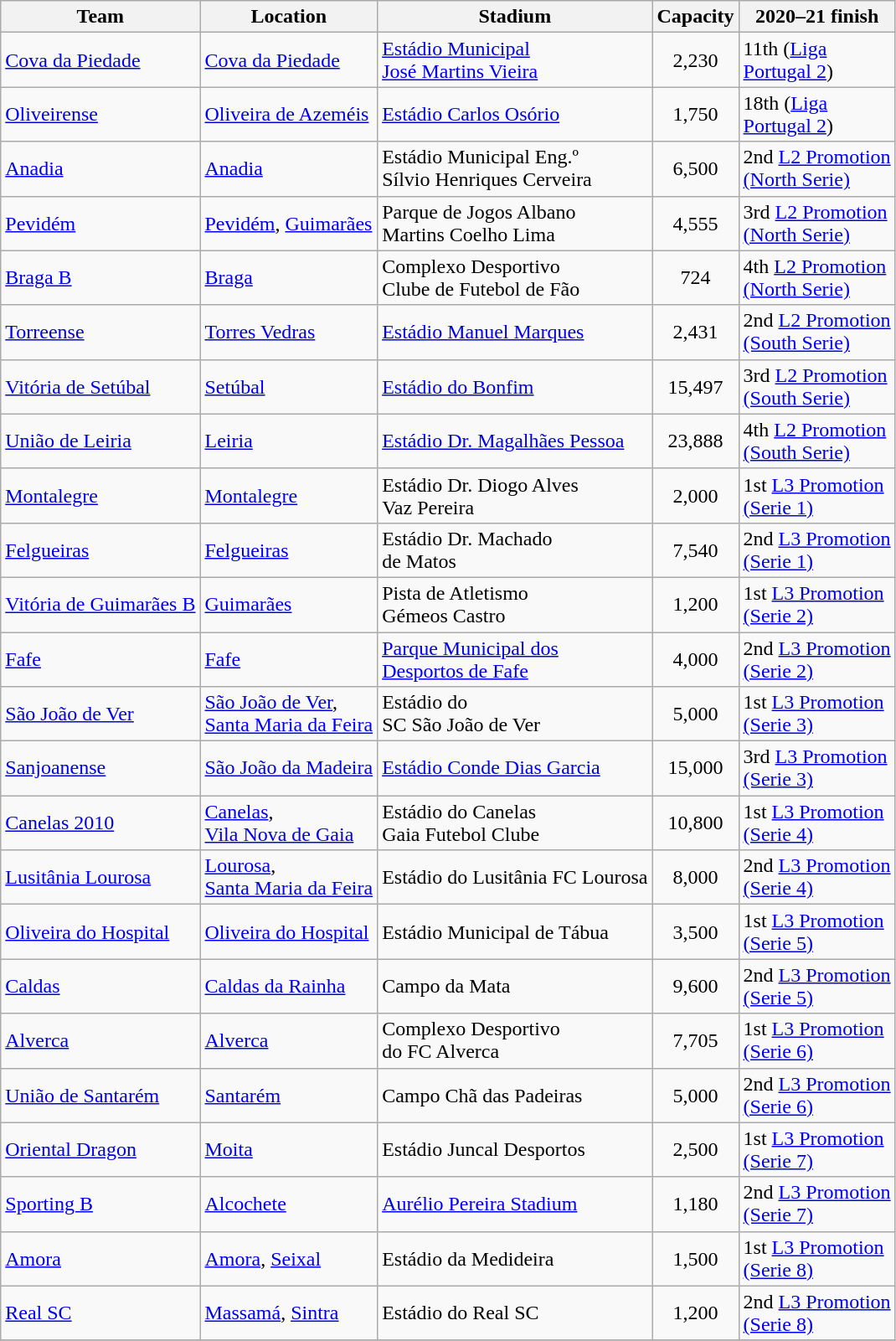<table class="wikitable sortable">
<tr>
<th data-sort-type=text>Team</th>
<th>Location</th>
<th>Stadium</th>
<th>Capacity</th>
<th>2020–21 finish</th>
</tr>
<tr>
<td><a href='#'>Cova da Piedade</a></td>
<td><a href='#'>Cova da Piedade</a></td>
<td><a href='#'>Estádio Municipal<br>José Martins Vieira</a></td>
<td style="text-align:center;">2,230</td>
<td>11th (<a href='#'>Liga<br>Portugal 2</a>)</td>
</tr>
<tr>
<td><a href='#'>Oliveirense</a></td>
<td><a href='#'>Oliveira de Azeméis</a></td>
<td><a href='#'>Estádio Carlos Osório</a></td>
<td style="text-align:center;">1,750</td>
<td>18th (<a href='#'>Liga<br>Portugal 2</a>)</td>
</tr>
<tr>
<td><a href='#'>Anadia</a></td>
<td><a href='#'>Anadia</a></td>
<td>Estádio Municipal Eng.º<br>Sílvio Henriques Cerveira</td>
<td style="text-align:center;">6,500</td>
<td>2nd <a href='#'>L2 Promotion<br>(North Serie)</a></td>
</tr>
<tr>
<td><a href='#'>Pevidém</a></td>
<td><a href='#'>Pevidém</a>, <a href='#'>Guimarães</a></td>
<td>Parque de Jogos Albano<br>Martins Coelho Lima</td>
<td style="text-align:center;">4,555</td>
<td>3rd <a href='#'>L2 Promotion<br>(North Serie)</a></td>
</tr>
<tr>
<td><a href='#'>Braga B</a></td>
<td><a href='#'>Braga</a></td>
<td>Complexo Desportivo<br>Clube de Futebol de Fão</td>
<td style="text-align:center;">724</td>
<td>4th <a href='#'>L2 Promotion<br>(North Serie)</a></td>
</tr>
<tr>
<td><a href='#'>Torreense</a></td>
<td><a href='#'>Torres Vedras</a></td>
<td><a href='#'>Estádio Manuel Marques</a></td>
<td style="text-align:center;">2,431</td>
<td>2nd <a href='#'>L2 Promotion<br>(South Serie)</a></td>
</tr>
<tr>
<td><a href='#'>Vitória de Setúbal</a></td>
<td><a href='#'>Setúbal</a></td>
<td><a href='#'>Estádio do Bonfim</a></td>
<td style="text-align:center;">15,497</td>
<td>3rd <a href='#'>L2 Promotion<br>(South Serie)</a></td>
</tr>
<tr>
<td><a href='#'>União de Leiria</a></td>
<td><a href='#'>Leiria</a></td>
<td><a href='#'>Estádio Dr. Magalhães Pessoa</a></td>
<td style="text-align:center;">23,888</td>
<td>4th <a href='#'>L2 Promotion<br>(South Serie)</a></td>
</tr>
<tr>
<td><a href='#'>Montalegre</a></td>
<td><a href='#'>Montalegre</a></td>
<td>Estádio Dr. Diogo Alves<br>Vaz Pereira</td>
<td style="text-align:center;">2,000</td>
<td>1st <a href='#'>L3 Promotion<br>(Serie 1)</a></td>
</tr>
<tr>
<td><a href='#'>Felgueiras</a></td>
<td><a href='#'>Felgueiras</a></td>
<td>Estádio Dr. Machado<br>de Matos</td>
<td style="text-align:center;">7,540</td>
<td>2nd <a href='#'>L3 Promotion<br>(Serie 1)</a></td>
</tr>
<tr>
<td><a href='#'>Vitória de Guimarães B</a></td>
<td><a href='#'>Guimarães</a></td>
<td>Pista de Atletismo<br>Gémeos Castro</td>
<td style="text-align:center;">1,200</td>
<td>1st <a href='#'>L3 Promotion<br>(Serie 2)</a></td>
</tr>
<tr>
<td><a href='#'>Fafe</a></td>
<td><a href='#'>Fafe</a></td>
<td><a href='#'>Parque Municipal dos<br>Desportos de Fafe</a></td>
<td style="text-align:center;">4,000</td>
<td>2nd <a href='#'>L3 Promotion<br>(Serie 2)</a></td>
</tr>
<tr>
<td><a href='#'>São João de Ver</a></td>
<td><a href='#'>São João de Ver</a>,<br><a href='#'>Santa Maria da Feira</a></td>
<td>Estádio do<br>SC São João de Ver</td>
<td style="text-align:center;">5,000</td>
<td>1st <a href='#'>L3 Promotion<br>(Serie 3)</a></td>
</tr>
<tr>
<td><a href='#'>Sanjoanense</a></td>
<td><a href='#'>São João da Madeira</a></td>
<td><a href='#'>Estádio Conde Dias Garcia</a></td>
<td style="text-align:center;">15,000</td>
<td>3rd <a href='#'>L3 Promotion<br>(Serie 3)</a></td>
</tr>
<tr>
<td><a href='#'>Canelas 2010</a></td>
<td><a href='#'>Canelas</a>,<br><a href='#'>Vila Nova de Gaia</a></td>
<td>Estádio do Canelas<br>Gaia Futebol Clube</td>
<td style="text-align:center;">10,800</td>
<td>1st <a href='#'>L3 Promotion<br>(Serie 4)</a></td>
</tr>
<tr>
<td><a href='#'>Lusitânia Lourosa</a></td>
<td><a href='#'>Lourosa</a>,<br><a href='#'>Santa Maria da Feira</a></td>
<td>Estádio do Lusitânia FC Lourosa</td>
<td style="text-align:center;">8,000</td>
<td>2nd <a href='#'>L3 Promotion<br>(Serie 4)</a></td>
</tr>
<tr>
<td><a href='#'>Oliveira do Hospital</a></td>
<td><a href='#'>Oliveira do Hospital</a></td>
<td>Estádio Municipal de Tábua</td>
<td style="text-align:center;">3,500</td>
<td>1st <a href='#'>L3 Promotion<br>(Serie 5)</a></td>
</tr>
<tr>
<td><a href='#'>Caldas</a></td>
<td><a href='#'>Caldas da Rainha</a></td>
<td>Campo da Mata</td>
<td style="text-align:center;">9,600</td>
<td>2nd <a href='#'>L3 Promotion<br>(Serie 5)</a></td>
</tr>
<tr>
<td><a href='#'>Alverca</a></td>
<td><a href='#'>Alverca</a></td>
<td>Complexo Desportivo<br>do FC Alverca</td>
<td style="text-align:center;">7,705</td>
<td>1st <a href='#'>L3 Promotion<br>(Serie 6)</a></td>
</tr>
<tr>
<td><a href='#'>União de Santarém</a></td>
<td><a href='#'>Santarém</a></td>
<td>Campo Chã das Padeiras</td>
<td style="text-align:center;">5,000</td>
<td>2nd <a href='#'>L3 Promotion<br>(Serie 6)</a></td>
</tr>
<tr>
<td><a href='#'>Oriental Dragon</a></td>
<td><a href='#'>Moita</a></td>
<td>Estádio Juncal Desportos</td>
<td style="text-align:center;">2,500</td>
<td>1st <a href='#'>L3 Promotion<br>(Serie 7)</a></td>
</tr>
<tr>
<td><a href='#'>Sporting B</a></td>
<td><a href='#'>Alcochete</a></td>
<td><a href='#'>Aurélio Pereira Stadium</a></td>
<td style="text-align:center;">1,180</td>
<td>2nd <a href='#'>L3 Promotion<br>(Serie 7)</a></td>
</tr>
<tr>
<td><a href='#'>Amora</a></td>
<td><a href='#'>Amora</a>, <a href='#'>Seixal</a></td>
<td>Estádio da Medideira</td>
<td style="text-align:center;">1,500</td>
<td>1st <a href='#'>L3 Promotion<br>(Serie 8)</a></td>
</tr>
<tr>
<td><a href='#'>Real SC</a></td>
<td><a href='#'>Massamá</a>, <a href='#'>Sintra</a></td>
<td>Estádio do Real SC</td>
<td style="text-align:center;">1,200</td>
<td>2nd <a href='#'>L3 Promotion<br>(Serie 8)</a></td>
</tr>
<tr>
</tr>
</table>
